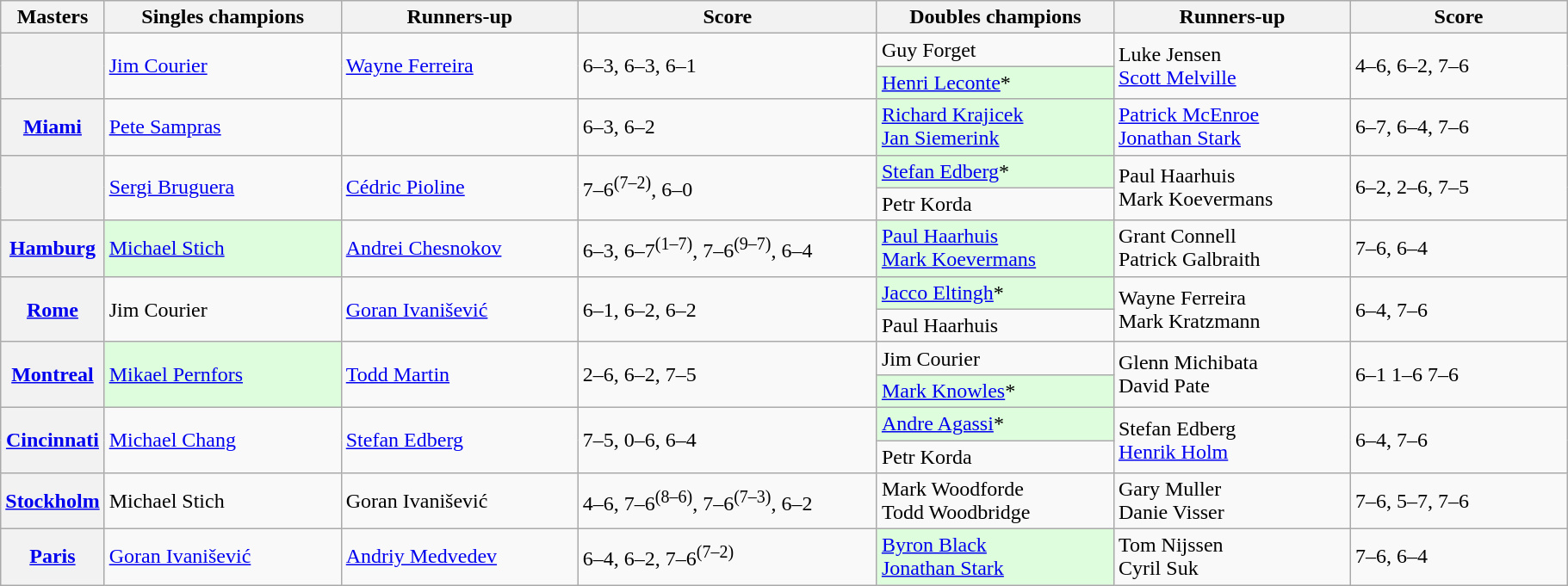<table class="wikitable plainrowheaders">
<tr>
<th scope="col">Masters</th>
<th scope="col" style="width:11em">Singles champions</th>
<th scope="col" style="width:11em">Runners-up</th>
<th scope="col" style="width:14em">Score</th>
<th scope="col" style="width:11em">Doubles champions</th>
<th scope="col" style="width:11em">Runners-up</th>
<th scope="col" style="width:10em">Score</th>
</tr>
<tr>
<th rowspan="2" scope="row"><br></th>
<td rowspan="2"> <a href='#'>Jim Courier</a></td>
<td rowspan="2"> <a href='#'>Wayne Ferreira</a></td>
<td rowspan="2">6–3, 6–3, 6–1</td>
<td> Guy Forget</td>
<td rowspan="2"> Luke Jensen <br>  <a href='#'>Scott Melville</a></td>
<td rowspan="2">4–6, 6–2, 7–6</td>
</tr>
<tr>
<td style="background-color: #ddfddd"> <a href='#'>Henri Leconte</a>*</td>
</tr>
<tr>
<th scope="row"><a href='#'><strong>Miami</strong></a><br></th>
<td> <a href='#'>Pete Sampras</a></td>
<td></td>
<td>6–3, 6–2</td>
<td style="background-color: #ddfddd"> <a href='#'>Richard Krajicek</a> <br>  <a href='#'>Jan Siemerink</a></td>
<td> <a href='#'>Patrick McEnroe</a> <br>  <a href='#'>Jonathan Stark</a></td>
<td>6–7, 6–4, 7–6</td>
</tr>
<tr>
<th rowspan="2" scope="row"><br></th>
<td rowspan="2"> <a href='#'>Sergi Bruguera</a></td>
<td rowspan="2"> <a href='#'>Cédric Pioline</a></td>
<td rowspan="2">7–6<sup>(7–2)</sup>, 6–0</td>
<td style="background-color: #ddfddd"> <a href='#'>Stefan Edberg</a>*</td>
<td rowspan="2"> Paul Haarhuis <br>  Mark Koevermans</td>
<td rowspan="2">6–2, 2–6, 7–5</td>
</tr>
<tr>
<td> Petr Korda</td>
</tr>
<tr>
<th scope="row"><a href='#'><strong>Hamburg</strong></a><br></th>
<td style="background-color: #ddfddd"> <a href='#'>Michael Stich</a></td>
<td> <a href='#'>Andrei Chesnokov</a></td>
<td>6–3, 6–7<sup>(1–7)</sup>, 7–6<sup>(9–7)</sup>, 6–4</td>
<td style="background-color: #ddfddd"> <a href='#'>Paul Haarhuis</a> <br>  <a href='#'>Mark Koevermans</a></td>
<td> Grant Connell <br>  Patrick Galbraith</td>
<td>7–6, 6–4</td>
</tr>
<tr>
<th rowspan="2" scope="row"><a href='#'><strong>Rome</strong></a><br></th>
<td rowspan="2"> Jim Courier</td>
<td rowspan="2"> <a href='#'>Goran Ivanišević</a></td>
<td rowspan="2">6–1, 6–2, 6–2</td>
<td style="background-color: #ddfddd"> <a href='#'>Jacco Eltingh</a>*</td>
<td rowspan="2"> Wayne Ferreira <br>  Mark Kratzmann</td>
<td rowspan="2">6–4, 7–6</td>
</tr>
<tr>
<td> Paul Haarhuis</td>
</tr>
<tr>
<th rowspan="2" scope="row"><a href='#'><strong>Montreal</strong></a><br></th>
<td rowspan="2" style="background-color: #ddfddd"> <a href='#'>Mikael Pernfors</a></td>
<td rowspan="2"> <a href='#'>Todd Martin</a></td>
<td rowspan="2">2–6, 6–2, 7–5</td>
<td> Jim Courier</td>
<td rowspan="2"> Glenn Michibata <br>  David Pate</td>
<td rowspan="2">6–1 1–6 7–6</td>
</tr>
<tr>
<td style="background-color: #ddfddd"> <a href='#'>Mark Knowles</a>*</td>
</tr>
<tr>
<th rowspan="2" scope="row"><a href='#'><strong>Cincinnati</strong></a><br></th>
<td rowspan="2"> <a href='#'>Michael Chang</a></td>
<td rowspan="2"> <a href='#'>Stefan Edberg</a></td>
<td rowspan="2">7–5, 0–6, 6–4</td>
<td style="background-color: #ddfddd"> <a href='#'>Andre Agassi</a>*</td>
<td rowspan="2"> Stefan Edberg <br>  <a href='#'>Henrik Holm</a></td>
<td rowspan="2">6–4, 7–6</td>
</tr>
<tr>
<td> Petr Korda</td>
</tr>
<tr>
<th scope="row"><a href='#'><strong>Stockholm</strong></a><br></th>
<td> Michael Stich</td>
<td> Goran Ivanišević</td>
<td>4–6, 7–6<sup>(8–6)</sup>, 7–6<sup>(7–3)</sup>, 6–2</td>
<td> Mark Woodforde <br>  Todd Woodbridge</td>
<td> Gary Muller <br>  Danie Visser</td>
<td>7–6, 5–7, 7–6</td>
</tr>
<tr>
<th scope="row"><a href='#'><strong>Paris</strong></a><br></th>
<td> <a href='#'>Goran Ivanišević</a></td>
<td> <a href='#'>Andriy Medvedev</a></td>
<td>6–4, 6–2, 7–6<sup>(7–2)</sup></td>
<td style="background-color: #ddfddd"> <a href='#'>Byron Black</a> <br>  <a href='#'>Jonathan Stark</a></td>
<td> Tom Nijssen <br>  Cyril Suk</td>
<td>7–6, 6–4</td>
</tr>
</table>
